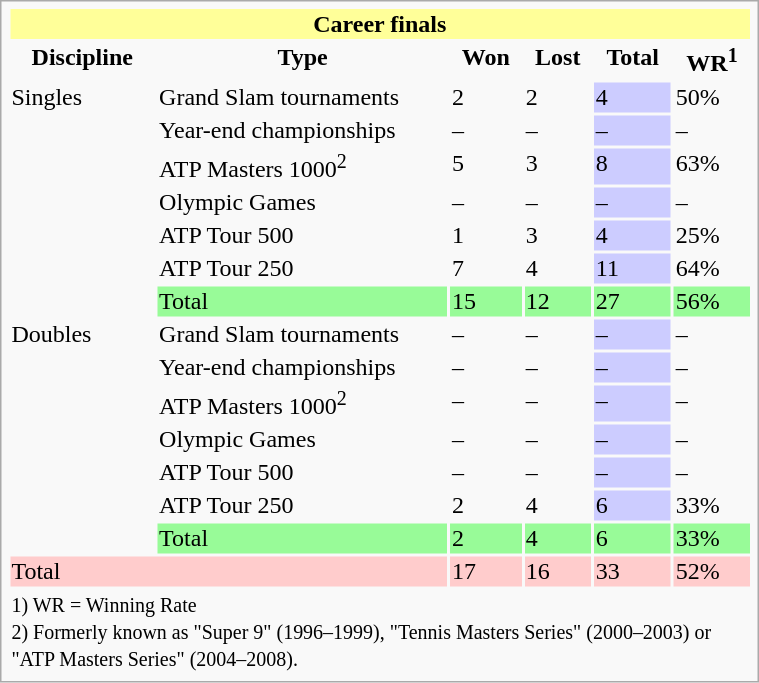<table class="infobox vcard vevent" style="width:40%;">
<tr bgcolor=FFFF99>
<th colspan=6>Career finals</th>
</tr>
<tr>
<th>Discipline</th>
<th>Type</th>
<th>Won</th>
<th>Lost</th>
<th>Total</th>
<th>WR<sup>1</sup></th>
</tr>
<tr>
<td rowspan=7>Singles</td>
<td>Grand Slam tournaments</td>
<td>2</td>
<td>2</td>
<td style="background:#ccf;">4</td>
<td>50%</td>
</tr>
<tr>
<td>Year-end championships</td>
<td>–</td>
<td>–</td>
<td style="background:#ccf;">–</td>
<td>–</td>
</tr>
<tr>
<td>ATP Masters 1000<sup>2</sup></td>
<td>5</td>
<td>3</td>
<td style="background:#ccf;">8</td>
<td>63%</td>
</tr>
<tr>
<td>Olympic Games</td>
<td>–</td>
<td>–</td>
<td style="background:#ccf;">–</td>
<td>–</td>
</tr>
<tr>
<td>ATP Tour 500</td>
<td>1</td>
<td>3</td>
<td style="background:#ccf;">4</td>
<td>25%</td>
</tr>
<tr>
<td>ATP Tour 250</td>
<td>7</td>
<td>4</td>
<td style="background:#ccf;">11</td>
<td>64%</td>
</tr>
<tr bgcolor=98fb98>
<td>Total</td>
<td>15</td>
<td>12</td>
<td>27</td>
<td>56%</td>
</tr>
<tr>
<td rowspan=7>Doubles</td>
<td>Grand Slam tournaments</td>
<td>–</td>
<td>–</td>
<td style="background:#ccf;">–</td>
<td>–</td>
</tr>
<tr>
<td>Year-end championships</td>
<td>–</td>
<td>–</td>
<td style="background:#ccf;">–</td>
<td>–</td>
</tr>
<tr>
<td>ATP Masters 1000<sup>2</sup></td>
<td>–</td>
<td>–</td>
<td style="background:#ccf;">–</td>
<td>–</td>
</tr>
<tr>
<td>Olympic Games</td>
<td>–</td>
<td>–</td>
<td style="background:#ccf;">–</td>
<td>–</td>
</tr>
<tr>
<td>ATP Tour 500</td>
<td>–</td>
<td>–</td>
<td style="background:#ccf;">–</td>
<td>–</td>
</tr>
<tr>
<td>ATP Tour 250</td>
<td>2</td>
<td>4</td>
<td style="background:#ccf;">6</td>
<td>33%</td>
</tr>
<tr bgcolor=98fb98>
<td>Total</td>
<td>2</td>
<td>4</td>
<td>6</td>
<td>33%</td>
</tr>
<tr bgcolor=FFCCCC>
<td colspan=2>Total</td>
<td>17</td>
<td>16</td>
<td>33</td>
<td>52%</td>
</tr>
<tr>
<td colspan=6><small>1) WR = Winning Rate <br>2) Formerly known as "Super 9" (1996–1999), "Tennis Masters Series" (2000–2003) or "ATP Masters Series" (2004–2008).</small></td>
</tr>
</table>
